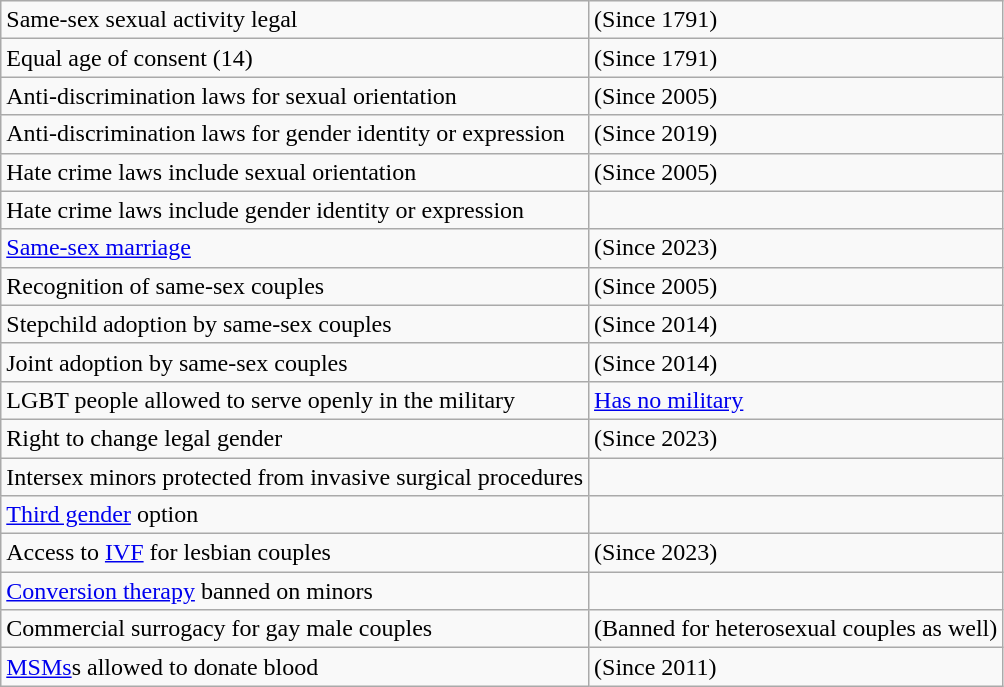<table class="wikitable">
<tr>
<td>Same-sex sexual activity legal</td>
<td> (Since 1791)</td>
</tr>
<tr>
<td>Equal age of consent (14)</td>
<td> (Since 1791)</td>
</tr>
<tr>
<td>Anti-discrimination laws for sexual orientation</td>
<td> (Since 2005)</td>
</tr>
<tr>
<td>Anti-discrimination laws for gender identity or expression</td>
<td> (Since 2019)</td>
</tr>
<tr>
<td>Hate crime laws include sexual orientation</td>
<td> (Since 2005)</td>
</tr>
<tr>
<td>Hate crime laws include gender identity or expression</td>
<td></td>
</tr>
<tr>
<td><a href='#'>Same-sex marriage</a></td>
<td> (Since 2023)</td>
</tr>
<tr>
<td>Recognition of same-sex couples</td>
<td> (Since 2005)</td>
</tr>
<tr>
<td>Stepchild adoption by same-sex couples</td>
<td> (Since 2014)</td>
</tr>
<tr>
<td>Joint adoption by same-sex couples</td>
<td> (Since 2014)</td>
</tr>
<tr>
<td>LGBT people allowed to serve openly in the military</td>
<td><a href='#'>Has no military</a></td>
</tr>
<tr>
<td>Right to change legal gender</td>
<td> (Since 2023)</td>
</tr>
<tr>
<td>Intersex minors protected from invasive surgical procedures</td>
<td></td>
</tr>
<tr>
<td><a href='#'>Third gender</a> option</td>
<td></td>
</tr>
<tr>
<td>Access to <a href='#'>IVF</a> for lesbian couples</td>
<td> (Since 2023)</td>
</tr>
<tr>
<td><a href='#'>Conversion therapy</a> banned on minors</td>
<td></td>
</tr>
<tr>
<td>Commercial surrogacy for gay male couples</td>
<td> (Banned for heterosexual couples as well)</td>
</tr>
<tr>
<td><a href='#'>MSMs</a>s allowed to donate blood</td>
<td> (Since 2011)</td>
</tr>
</table>
